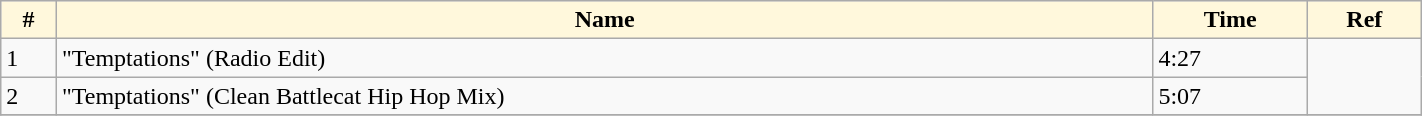<table class="wikitable center" style="margin-top: 0; width:75%">
<tr>
<th style="background:cornsilk;">#</th>
<th style="background:cornsilk;">Name</th>
<th style="background:cornsilk;">Time</th>
<th style="background:cornsilk;">Ref</th>
</tr>
<tr>
<td>1</td>
<td>"Temptations" (Radio Edit)</td>
<td>4:27</td>
<td rowspan="2"></td>
</tr>
<tr>
<td>2</td>
<td>"Temptations" (Clean Battlecat Hip Hop Mix)</td>
<td>5:07</td>
</tr>
<tr>
</tr>
</table>
